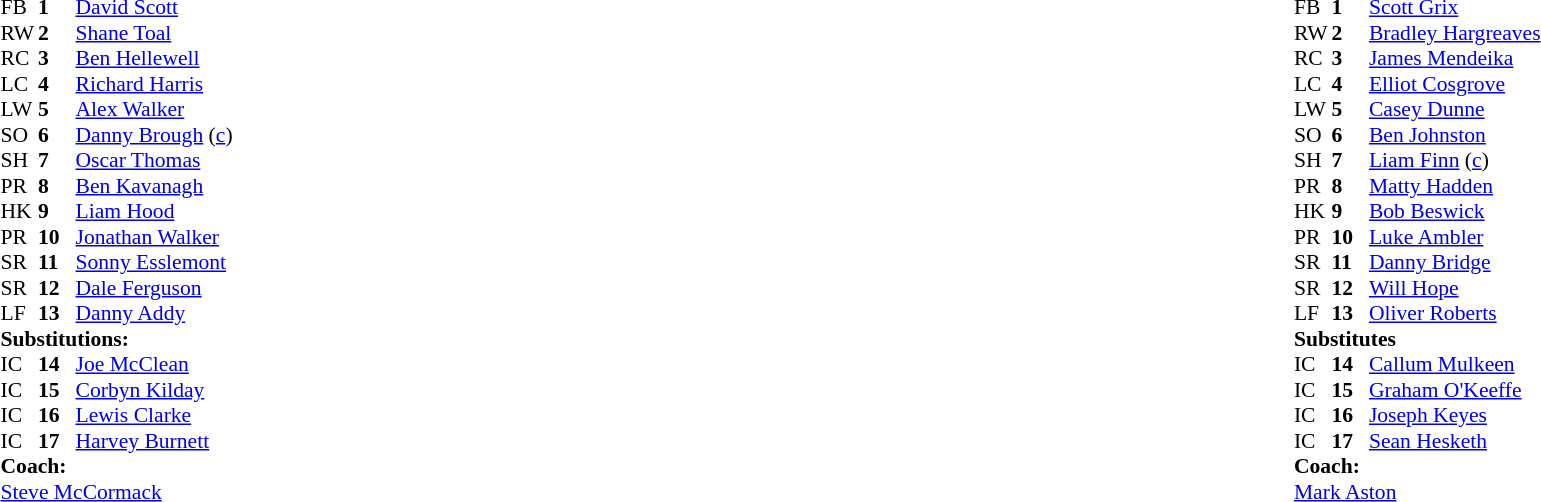<table width="100%">
<tr>
<td valign="top" width="50%"><br><table style="font-size: 90%" cellspacing="0" cellpadding="0">
<tr>
<th width="25"></th>
<th width="25"></th>
</tr>
<tr>
<td>FB</td>
<td><strong>1</strong></td>
<td><a href='#'>David Scott</a></td>
</tr>
<tr>
<td>RW</td>
<td><strong>2</strong></td>
<td><a href='#'>Shane Toal</a></td>
</tr>
<tr>
<td>RC</td>
<td><strong>3</strong></td>
<td><a href='#'>Ben Hellewell</a></td>
</tr>
<tr>
<td>LC</td>
<td><strong>4</strong></td>
<td><a href='#'>Richard Harris</a></td>
</tr>
<tr>
<td>LW</td>
<td><strong>5</strong></td>
<td><a href='#'>Alex Walker</a></td>
</tr>
<tr>
<td>SO</td>
<td><strong>6</strong></td>
<td><a href='#'>Danny Brough</a> (<a href='#'>c</a>)</td>
</tr>
<tr>
<td>SH</td>
<td><strong>7</strong></td>
<td><a href='#'>Oscar Thomas</a></td>
</tr>
<tr>
<td>PR</td>
<td><strong>8</strong></td>
<td><a href='#'>Ben Kavanagh</a></td>
</tr>
<tr>
<td>HK</td>
<td><strong>9</strong></td>
<td><a href='#'>Liam Hood</a></td>
</tr>
<tr>
<td>PR</td>
<td><strong>10</strong></td>
<td><a href='#'>Jonathan Walker</a></td>
</tr>
<tr>
<td>SR</td>
<td><strong>11</strong></td>
<td><a href='#'>Sonny Esslemont</a></td>
</tr>
<tr>
<td>SR</td>
<td><strong>12</strong></td>
<td><a href='#'>Dale Ferguson</a></td>
</tr>
<tr>
<td>LF</td>
<td><strong>13</strong></td>
<td><a href='#'>Danny Addy</a></td>
</tr>
<tr>
<td colspan=3><strong>Substitutions:</strong></td>
</tr>
<tr>
<td>IC</td>
<td><strong>14</strong></td>
<td><a href='#'>Joe McClean</a></td>
</tr>
<tr>
<td>IC</td>
<td><strong>15</strong></td>
<td><a href='#'>Corbyn Kilday</a></td>
</tr>
<tr>
<td>IC</td>
<td><strong>16</strong></td>
<td><a href='#'>Lewis Clarke</a></td>
</tr>
<tr>
<td>IC</td>
<td><strong>17</strong></td>
<td><a href='#'>Harvey Burnett</a></td>
</tr>
<tr>
<td colspan=3><strong>Coach:</strong></td>
</tr>
<tr>
<td colspan="4"><a href='#'>Steve McCormack</a></td>
</tr>
</table>
</td>
<td valign="top" width="50%"><br><table style="font-size: 90%" cellspacing="0" cellpadding="0" align="center">
<tr>
<th width="25"></th>
<th width="25"></th>
</tr>
<tr>
<td>FB</td>
<td><strong>1</strong></td>
<td><a href='#'>Scott Grix</a></td>
</tr>
<tr>
<td>RW</td>
<td><strong>2</strong></td>
<td><a href='#'>Bradley Hargreaves</a></td>
</tr>
<tr>
<td>RC</td>
<td><strong>3</strong></td>
<td><a href='#'>James Mendeika</a></td>
</tr>
<tr>
<td>LC</td>
<td><strong>4</strong></td>
<td><a href='#'>Elliot Cosgrove</a></td>
</tr>
<tr>
<td>LW</td>
<td><strong>5</strong></td>
<td><a href='#'>Casey Dunne</a></td>
</tr>
<tr>
<td>SO</td>
<td><strong>6</strong></td>
<td><a href='#'>Ben Johnston</a></td>
</tr>
<tr>
<td>SH</td>
<td><strong>7</strong></td>
<td><a href='#'>Liam Finn</a> (<a href='#'>c</a>)</td>
</tr>
<tr>
<td>PR</td>
<td><strong>8</strong></td>
<td><a href='#'>Matty Hadden</a></td>
</tr>
<tr>
<td>HK</td>
<td><strong>9</strong></td>
<td><a href='#'>Bob Beswick</a></td>
</tr>
<tr>
<td>PR</td>
<td><strong>10</strong></td>
<td><a href='#'>Luke Ambler</a></td>
</tr>
<tr>
<td>SR</td>
<td><strong>11</strong></td>
<td><a href='#'>Danny Bridge</a></td>
</tr>
<tr>
<td>SR</td>
<td><strong>12</strong></td>
<td><a href='#'>Will Hope</a></td>
</tr>
<tr>
<td>LF</td>
<td><strong>13</strong></td>
<td><a href='#'>Oliver Roberts</a></td>
</tr>
<tr>
<td colspan=3><strong>Substitutes</strong></td>
</tr>
<tr>
<td>IC</td>
<td><strong>14</strong></td>
<td><a href='#'>Callum Mulkeen</a></td>
</tr>
<tr>
<td>IC</td>
<td><strong>15</strong></td>
<td><a href='#'>Graham O'Keeffe</a></td>
</tr>
<tr>
<td>IC</td>
<td><strong>16</strong></td>
<td><a href='#'>Joseph Keyes</a></td>
</tr>
<tr>
<td>IC</td>
<td><strong>17</strong></td>
<td><a href='#'>Sean Hesketh</a></td>
</tr>
<tr>
<td colspan=3><strong>Coach:</strong></td>
</tr>
<tr>
<td colspan="4"><a href='#'>Mark Aston</a></td>
</tr>
</table>
</td>
</tr>
</table>
